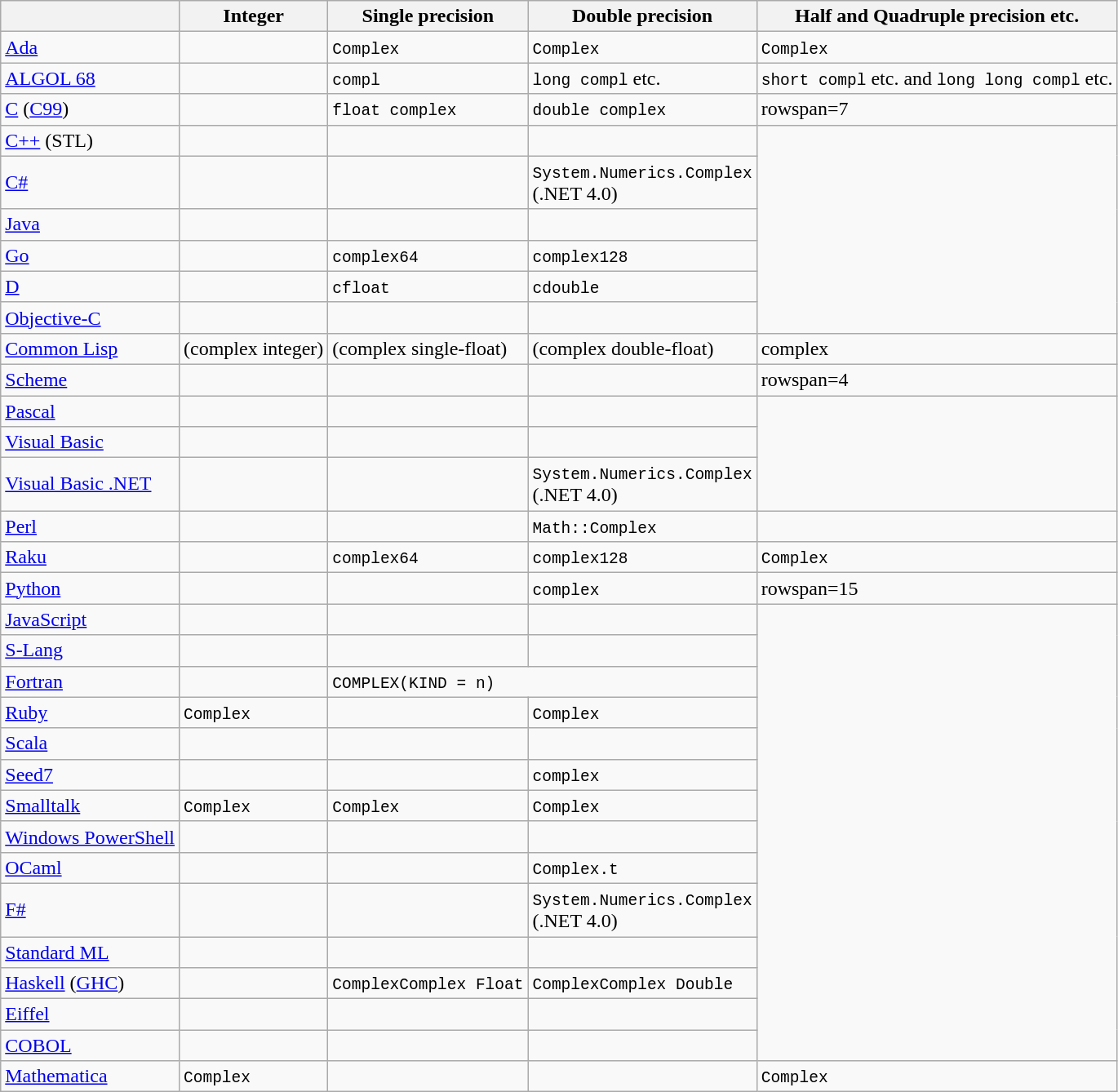<table class="wikitable sortable">
<tr>
<th></th>
<th>Integer</th>
<th>Single precision</th>
<th>Double precision</th>
<th>Half and Quadruple precision etc.</th>
</tr>
<tr>
<td><a href='#'>Ada</a></td>
<td></td>
<td><code>Complex</code></td>
<td><code>Complex</code></td>
<td><code>Complex</code></td>
</tr>
<tr>
<td><a href='#'>ALGOL 68</a></td>
<td></td>
<td><code>compl</code></td>
<td><code>long compl</code> etc.</td>
<td><code>short compl</code> etc. and <code>long long compl</code> etc.</td>
</tr>
<tr>
<td><a href='#'>C</a> (<a href='#'>C99</a>)</td>
<td></td>
<td><code>float complex</code></td>
<td><code>double complex</code></td>
<td>rowspan=7 </td>
</tr>
<tr>
<td><a href='#'>C++</a> (STL)</td>
<td></td>
<td><code></code></td>
<td><code></code></td>
</tr>
<tr>
<td><a href='#'>C#</a></td>
<td></td>
<td></td>
<td><code>System.Numerics.Complex</code><br>(.NET 4.0)</td>
</tr>
<tr>
<td><a href='#'>Java</a></td>
<td></td>
<td></td>
<td></td>
</tr>
<tr>
<td><a href='#'>Go</a></td>
<td></td>
<td><code>complex64</code></td>
<td><code>complex128</code></td>
</tr>
<tr>
<td><a href='#'>D</a></td>
<td></td>
<td><code>cfloat</code></td>
<td><code>cdouble</code></td>
</tr>
<tr>
<td><a href='#'>Objective-C</a></td>
<td></td>
<td></td>
<td></td>
</tr>
<tr>
<td><a href='#'>Common Lisp</a></td>
<td>(complex integer)</td>
<td>(complex single-float)</td>
<td>(complex double-float)</td>
<td>complex</td>
</tr>
<tr>
<td><a href='#'>Scheme</a></td>
<td></td>
<td></td>
<td></td>
<td>rowspan=4 </td>
</tr>
<tr>
<td><a href='#'>Pascal</a></td>
<td></td>
<td></td>
<td></td>
</tr>
<tr>
<td><a href='#'>Visual Basic</a></td>
<td></td>
<td></td>
<td></td>
</tr>
<tr>
<td><a href='#'>Visual Basic .NET</a></td>
<td></td>
<td></td>
<td><code>System.Numerics.Complex</code><br>(.NET 4.0)</td>
</tr>
<tr>
<td><a href='#'>Perl</a></td>
<td></td>
<td></td>
<td><code>Math::Complex</code></td>
<td></td>
</tr>
<tr>
<td><a href='#'>Raku</a></td>
<td></td>
<td><code>complex64</code></td>
<td><code>complex128</code></td>
<td><code>Complex</code></td>
</tr>
<tr>
<td><a href='#'>Python</a></td>
<td></td>
<td></td>
<td><code>complex</code></td>
<td>rowspan=15 </td>
</tr>
<tr>
<td><a href='#'>JavaScript</a></td>
<td></td>
<td></td>
<td></td>
</tr>
<tr>
<td><a href='#'>S-Lang</a></td>
<td></td>
<td></td>
<td></td>
</tr>
<tr>
<td><a href='#'>Fortran</a></td>
<td></td>
<td colspan=2><code>COMPLEX(KIND = n)</code></td>
</tr>
<tr>
<td><a href='#'>Ruby</a></td>
<td><code>Complex</code></td>
<td></td>
<td><code>Complex</code></td>
</tr>
<tr>
<td><a href='#'>Scala</a></td>
<td></td>
<td></td>
<td></td>
</tr>
<tr>
<td><a href='#'>Seed7</a></td>
<td></td>
<td></td>
<td><code>complex</code></td>
</tr>
<tr>
<td><a href='#'>Smalltalk</a></td>
<td><code>Complex</code></td>
<td><code>Complex</code></td>
<td><code>Complex</code></td>
</tr>
<tr>
<td><a href='#'>Windows PowerShell</a></td>
<td></td>
<td></td>
<td></td>
</tr>
<tr>
<td><a href='#'>OCaml</a></td>
<td></td>
<td></td>
<td><code>Complex.t</code></td>
</tr>
<tr>
<td><a href='#'>F#</a></td>
<td></td>
<td></td>
<td><code>System.Numerics.Complex</code><br>(.NET 4.0)</td>
</tr>
<tr>
<td><a href='#'>Standard ML</a></td>
<td></td>
<td></td>
<td></td>
</tr>
<tr>
<td><a href='#'>Haskell</a> (<a href='#'>GHC</a>)</td>
<td></td>
<td><code>ComplexComplex Float</code></td>
<td><code>ComplexComplex Double</code></td>
</tr>
<tr>
<td><a href='#'>Eiffel</a></td>
<td></td>
<td></td>
<td></td>
</tr>
<tr>
<td><a href='#'>COBOL</a></td>
<td></td>
<td></td>
<td></td>
</tr>
<tr>
<td><a href='#'>Mathematica</a></td>
<td><code>Complex</code></td>
<td></td>
<td></td>
<td><code>Complex</code></td>
</tr>
</table>
